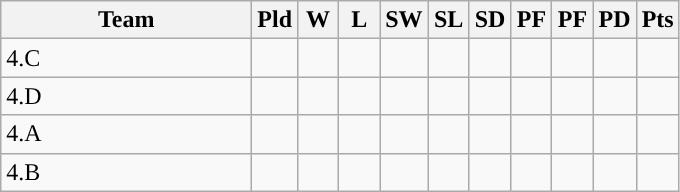<table class=wikitable style="text-align:center">
<tr>
<th width=160>Team</th>
<th width=20>Pld</th>
<th width=20>W</th>
<th width=20>L</th>
<th width=20>SW</th>
<th width=20>SL</th>
<th width=20>SD</th>
<th width=20>PF</th>
<th width=20>PF</th>
<th width=20>PD</th>
<th width=20>Pts</th>
</tr>
<tr style="background:">
<td style="text-align: left;">4.C</td>
<td></td>
<td></td>
<td></td>
<td></td>
<td></td>
<td></td>
<td></td>
<td></td>
<td></td>
<td></td>
</tr>
<tr style="background:">
<td style="text-align: left;">4.D</td>
<td></td>
<td></td>
<td></td>
<td></td>
<td></td>
<td></td>
<td></td>
<td></td>
<td></td>
<td></td>
</tr>
<tr style="background:">
<td style="text-align: left;">4.A</td>
<td></td>
<td></td>
<td></td>
<td></td>
<td></td>
<td></td>
<td></td>
<td></td>
<td></td>
<td></td>
</tr>
<tr style="background:">
<td style="text-align: left;">4.B</td>
<td></td>
<td></td>
<td></td>
<td></td>
<td></td>
<td></td>
<td></td>
<td></td>
<td></td>
<td></td>
</tr>
</table>
